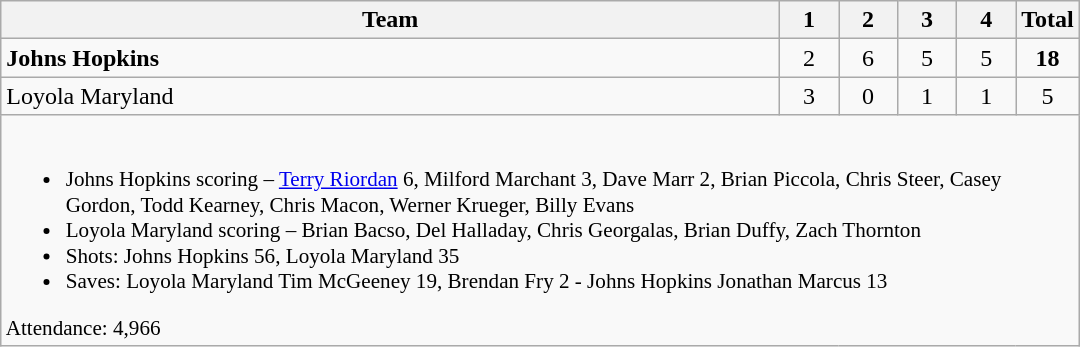<table class="wikitable" style="text-align:center; max-width:45em">
<tr>
<th>Team</th>
<th style="width:2em">1</th>
<th style="width:2em">2</th>
<th style="width:2em">3</th>
<th style="width:2em">4</th>
<th style="width:2em">Total</th>
</tr>
<tr>
<td style="text-align:left"><strong>Johns Hopkins</strong></td>
<td>2</td>
<td>6</td>
<td>5</td>
<td>5</td>
<td><strong>18</strong></td>
</tr>
<tr>
<td style="text-align:left">Loyola Maryland</td>
<td>3</td>
<td>0</td>
<td>1</td>
<td>1</td>
<td>5</td>
</tr>
<tr>
<td colspan=6 style="text-align:left; font-size:88%;"><br><ul><li>Johns Hopkins scoring – <a href='#'>Terry Riordan</a> 6, Milford Marchant 3, Dave Marr 2, Brian Piccola, Chris Steer, Casey Gordon, Todd Kearney, Chris Macon, Werner Krueger, Billy Evans</li><li>Loyola Maryland scoring – Brian Bacso, Del Halladay, Chris Georgalas, Brian Duffy, Zach Thornton</li><li>Shots: Johns Hopkins 56, Loyola Maryland 35</li><li>Saves: Loyola Maryland Tim McGeeney 19, Brendan Fry 2 - Johns Hopkins Jonathan Marcus 13</li></ul>Attendance: 4,966
</td>
</tr>
</table>
